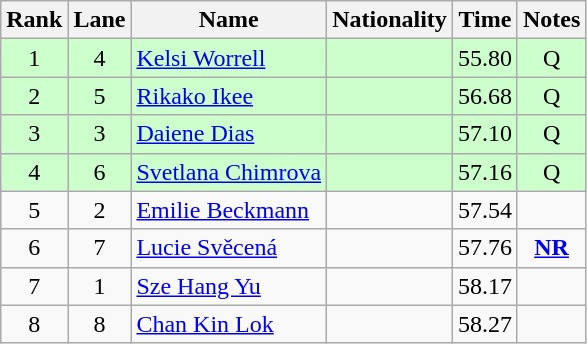<table class="wikitable sortable" style="text-align:center">
<tr>
<th>Rank</th>
<th>Lane</th>
<th>Name</th>
<th>Nationality</th>
<th>Time</th>
<th>Notes</th>
</tr>
<tr bgcolor=ccffcc>
<td>1</td>
<td>4</td>
<td align=left><a href='#'>Kelsi Worrell</a></td>
<td align=left></td>
<td>55.80</td>
<td>Q</td>
</tr>
<tr bgcolor=ccffcc>
<td>2</td>
<td>5</td>
<td align=left><a href='#'>Rikako Ikee</a></td>
<td align=left></td>
<td>56.68</td>
<td>Q</td>
</tr>
<tr bgcolor=ccffcc>
<td>3</td>
<td>3</td>
<td align=left><a href='#'>Daiene Dias</a></td>
<td align=left></td>
<td>57.10</td>
<td>Q</td>
</tr>
<tr bgcolor=ccffcc>
<td>4</td>
<td>6</td>
<td align=left><a href='#'>Svetlana Chimrova</a></td>
<td align=left></td>
<td>57.16</td>
<td>Q</td>
</tr>
<tr>
<td>5</td>
<td>2</td>
<td align=left><a href='#'>Emilie Beckmann</a></td>
<td align=left></td>
<td>57.54</td>
<td></td>
</tr>
<tr>
<td>6</td>
<td>7</td>
<td align=left><a href='#'>Lucie Svěcená</a></td>
<td align=left></td>
<td>57.76</td>
<td><strong><a href='#'>NR</a></strong></td>
</tr>
<tr>
<td>7</td>
<td>1</td>
<td align=left><a href='#'>Sze Hang Yu</a></td>
<td align=left></td>
<td>58.17</td>
<td></td>
</tr>
<tr>
<td>8</td>
<td>8</td>
<td align=left><a href='#'>Chan Kin Lok</a></td>
<td align=left></td>
<td>58.27</td>
<td></td>
</tr>
</table>
